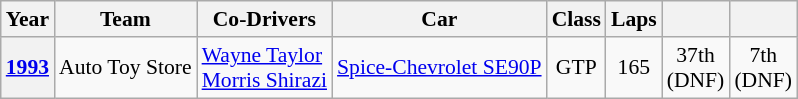<table class="wikitable" style="font-size:90%">
<tr>
<th>Year</th>
<th>Team</th>
<th>Co-Drivers</th>
<th>Car</th>
<th>Class</th>
<th>Laps</th>
<th></th>
<th></th>
</tr>
<tr align="center">
<th><a href='#'>1993</a></th>
<td align="left"> Auto Toy Store</td>
<td align="left"> <a href='#'>Wayne Taylor</a><br> <a href='#'>Morris Shirazi</a></td>
<td align="left"><a href='#'>Spice-Chevrolet SE90P</a></td>
<td>GTP</td>
<td>165</td>
<td>37th <br>(DNF)</td>
<td>7th <br>(DNF)</td>
</tr>
</table>
